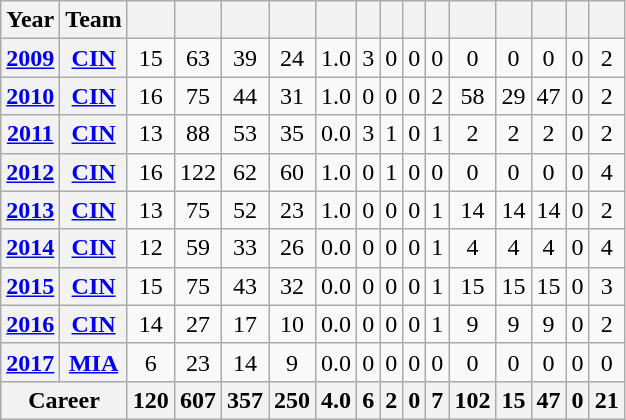<table class="wikitable sortable" style="text-align:center">
<tr>
<th>Year</th>
<th>Team</th>
<th></th>
<th></th>
<th></th>
<th></th>
<th></th>
<th></th>
<th></th>
<th></th>
<th></th>
<th></th>
<th></th>
<th></th>
<th></th>
<th></th>
</tr>
<tr>
<th><a href='#'>2009</a></th>
<th><a href='#'>CIN</a></th>
<td>15</td>
<td>63</td>
<td>39</td>
<td>24</td>
<td>1.0</td>
<td>3</td>
<td>0</td>
<td>0</td>
<td>0</td>
<td>0</td>
<td>0</td>
<td>0</td>
<td>0</td>
<td>2</td>
</tr>
<tr>
<th><a href='#'>2010</a></th>
<th><a href='#'>CIN</a></th>
<td>16</td>
<td>75</td>
<td>44</td>
<td>31</td>
<td>1.0</td>
<td>0</td>
<td>0</td>
<td>0</td>
<td>2</td>
<td>58</td>
<td>29</td>
<td>47</td>
<td>0</td>
<td>2</td>
</tr>
<tr>
<th><a href='#'>2011</a></th>
<th><a href='#'>CIN</a></th>
<td>13</td>
<td>88</td>
<td>53</td>
<td>35</td>
<td>0.0</td>
<td>3</td>
<td>1</td>
<td>0</td>
<td>1</td>
<td>2</td>
<td>2</td>
<td>2</td>
<td>0</td>
<td>2</td>
</tr>
<tr>
<th><a href='#'>2012</a></th>
<th><a href='#'>CIN</a></th>
<td>16</td>
<td>122</td>
<td>62</td>
<td>60</td>
<td>1.0</td>
<td>0</td>
<td>1</td>
<td>0</td>
<td>0</td>
<td>0</td>
<td>0</td>
<td>0</td>
<td>0</td>
<td>4</td>
</tr>
<tr>
<th><a href='#'>2013</a></th>
<th><a href='#'>CIN</a></th>
<td>13</td>
<td>75</td>
<td>52</td>
<td>23</td>
<td>1.0</td>
<td>0</td>
<td>0</td>
<td>0</td>
<td>1</td>
<td>14</td>
<td>14</td>
<td>14</td>
<td>0</td>
<td>2</td>
</tr>
<tr>
<th><a href='#'>2014</a></th>
<th><a href='#'>CIN</a></th>
<td>12</td>
<td>59</td>
<td>33</td>
<td>26</td>
<td>0.0</td>
<td>0</td>
<td>0</td>
<td>0</td>
<td>1</td>
<td>4</td>
<td>4</td>
<td>4</td>
<td>0</td>
<td>4</td>
</tr>
<tr>
<th><a href='#'>2015</a></th>
<th><a href='#'>CIN</a></th>
<td>15</td>
<td>75</td>
<td>43</td>
<td>32</td>
<td>0.0</td>
<td>0</td>
<td>0</td>
<td>0</td>
<td>1</td>
<td>15</td>
<td>15</td>
<td>15</td>
<td>0</td>
<td>3</td>
</tr>
<tr>
<th><a href='#'>2016</a></th>
<th><a href='#'>CIN</a></th>
<td>14</td>
<td>27</td>
<td>17</td>
<td>10</td>
<td>0.0</td>
<td>0</td>
<td>0</td>
<td>0</td>
<td>1</td>
<td>9</td>
<td>9</td>
<td>9</td>
<td>0</td>
<td>2</td>
</tr>
<tr>
<th><a href='#'>2017</a></th>
<th><a href='#'>MIA</a></th>
<td>6</td>
<td>23</td>
<td>14</td>
<td>9</td>
<td>0.0</td>
<td>0</td>
<td>0</td>
<td>0</td>
<td>0</td>
<td>0</td>
<td>0</td>
<td>0</td>
<td>0</td>
<td>0</td>
</tr>
<tr class="sortbottom">
<th colspan="2">Career</th>
<th>120</th>
<th>607</th>
<th>357</th>
<th>250</th>
<th>4.0</th>
<th>6</th>
<th>2</th>
<th>0</th>
<th>7</th>
<th>102</th>
<th>15</th>
<th>47</th>
<th>0</th>
<th>21</th>
</tr>
</table>
